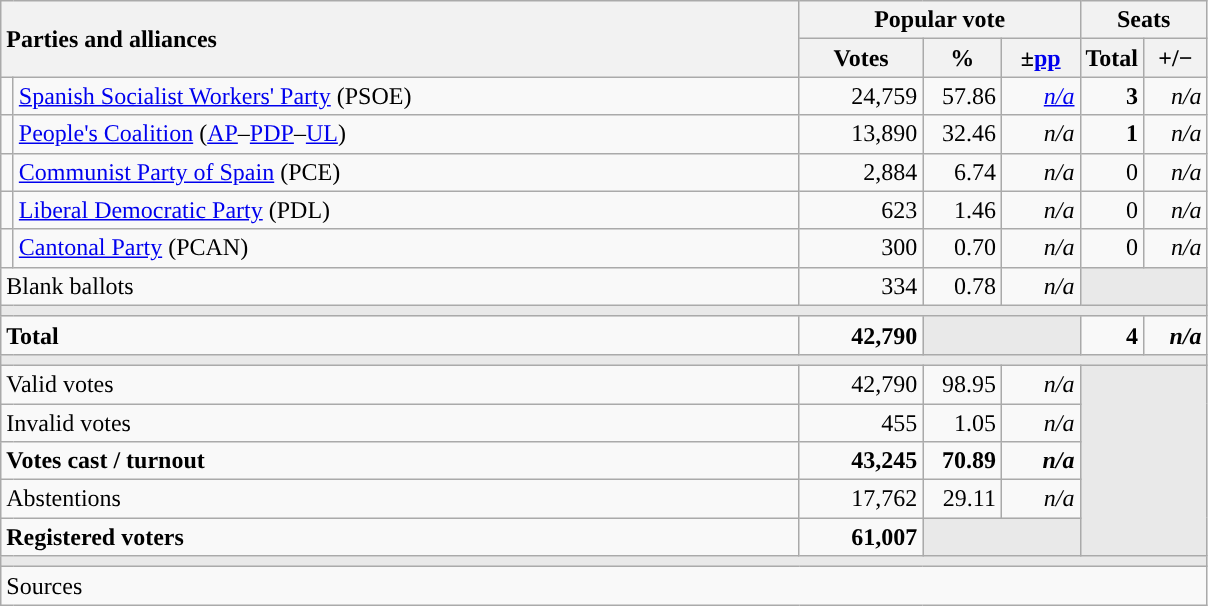<table class="wikitable" style="text-align:right;">
<tr>
<th style="text-align:left;" rowspan="2" colspan="2" width="525">Parties and alliances</th>
<th colspan="3">Popular vote</th>
<th colspan="2">Seats</th>
</tr>
<tr>
<th width="75">Votes</th>
<th width="45">%</th>
<th width="45">±<a href='#'>pp</a></th>
<th width="35">Total</th>
<th width="35">+/−</th>
</tr>
<tr>
<td width="1" style="color:inherit;background:"></td>
<td align="left"><a href='#'>Spanish Socialist Workers' Party</a> (PSOE)</td>
<td>24,759</td>
<td>57.86</td>
<td><em><a href='#'>n/a</a></em></td>
<td><strong>3</strong></td>
<td><em>n/a</em></td>
</tr>
<tr>
<td style="color:inherit;background:"></td>
<td align="left"><a href='#'>People's Coalition</a> (<a href='#'>AP</a>–<a href='#'>PDP</a>–<a href='#'>UL</a>)</td>
<td>13,890</td>
<td>32.46</td>
<td><em>n/a</em></td>
<td><strong>1</strong></td>
<td><em>n/a</em></td>
</tr>
<tr>
<td style="color:inherit;background:"></td>
<td align="left"><a href='#'>Communist Party of Spain</a> (PCE)</td>
<td>2,884</td>
<td>6.74</td>
<td><em>n/a</em></td>
<td>0</td>
<td><em>n/a</em></td>
</tr>
<tr>
<td style="color:inherit;background:"></td>
<td align="left"><a href='#'>Liberal Democratic Party</a> (PDL)</td>
<td>623</td>
<td>1.46</td>
<td><em>n/a</em></td>
<td>0</td>
<td><em>n/a</em></td>
</tr>
<tr>
<td style="color:inherit;background:"></td>
<td align="left"><a href='#'>Cantonal Party</a> (PCAN)</td>
<td>300</td>
<td>0.70</td>
<td><em>n/a</em></td>
<td>0</td>
<td><em>n/a</em></td>
</tr>
<tr>
<td align="left" colspan="2">Blank ballots</td>
<td>334</td>
<td>0.78</td>
<td><em>n/a</em></td>
<td bgcolor="#E9E9E9" colspan="2"></td>
</tr>
<tr>
<td colspan="7" bgcolor="#E9E9E9"></td>
</tr>
<tr style="font-weight:bold;">
<td align="left" colspan="2">Total</td>
<td>42,790</td>
<td bgcolor="#E9E9E9" colspan="2"></td>
<td>4</td>
<td><em>n/a</em></td>
</tr>
<tr>
<td colspan="7" bgcolor="#E9E9E9"></td>
</tr>
<tr>
<td align="left" colspan="2">Valid votes</td>
<td>42,790</td>
<td>98.95</td>
<td><em>n/a</em></td>
<td bgcolor="#E9E9E9" colspan="2" rowspan="5"></td>
</tr>
<tr>
<td align="left" colspan="2">Invalid votes</td>
<td>455</td>
<td>1.05</td>
<td><em>n/a</em></td>
</tr>
<tr style="font-weight:bold;">
<td align="left" colspan="2">Votes cast / turnout</td>
<td>43,245</td>
<td>70.89</td>
<td><em>n/a</em></td>
</tr>
<tr>
<td align="left" colspan="2">Abstentions</td>
<td>17,762</td>
<td>29.11</td>
<td><em>n/a</em></td>
</tr>
<tr style="font-weight:bold;">
<td align="left" colspan="2">Registered voters</td>
<td>61,007</td>
<td bgcolor="#E9E9E9" colspan="2"></td>
</tr>
<tr>
<td colspan="7" bgcolor="#E9E9E9"></td>
</tr>
<tr>
<td align="left" colspan="7">Sources</td>
</tr>
</table>
